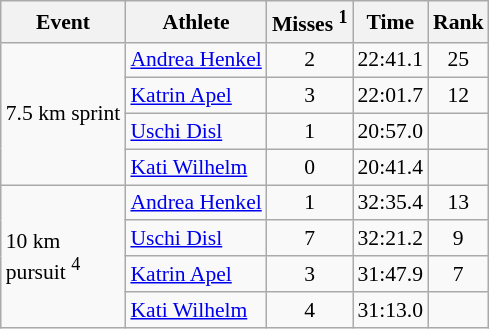<table class="wikitable" style="font-size:90%">
<tr>
<th>Event</th>
<th>Athlete</th>
<th>Misses <sup>1</sup></th>
<th>Time</th>
<th>Rank</th>
</tr>
<tr>
<td rowspan="4">7.5 km sprint</td>
<td><a href='#'>Andrea Henkel</a></td>
<td align="center">2</td>
<td align="center">22:41.1</td>
<td align="center">25</td>
</tr>
<tr>
<td><a href='#'>Katrin Apel</a></td>
<td align="center">3</td>
<td align="center">22:01.7</td>
<td align="center">12</td>
</tr>
<tr>
<td><a href='#'>Uschi Disl</a></td>
<td align="center">1</td>
<td align="center">20:57.0</td>
<td align="center"></td>
</tr>
<tr>
<td><a href='#'>Kati Wilhelm</a></td>
<td align="center">0</td>
<td align="center">20:41.4</td>
<td align="center"></td>
</tr>
<tr>
<td rowspan="4">10 km <br> pursuit <sup>4</sup></td>
<td><a href='#'>Andrea Henkel</a></td>
<td align="center">1</td>
<td align="center">32:35.4</td>
<td align="center">13</td>
</tr>
<tr>
<td><a href='#'>Uschi Disl</a></td>
<td align="center">7</td>
<td align="center">32:21.2</td>
<td align="center">9</td>
</tr>
<tr>
<td><a href='#'>Katrin Apel</a></td>
<td align="center">3</td>
<td align="center">31:47.9</td>
<td align="center">7</td>
</tr>
<tr>
<td><a href='#'>Kati Wilhelm</a></td>
<td align="center">4</td>
<td align="center">31:13.0</td>
<td align="center"></td>
</tr>
</table>
